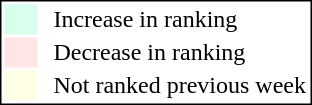<table style="border:1px solid black; float:right;">
<tr>
<td style="background:#D8FFEB; width:20px;"></td>
<td> </td>
<td>Increase in ranking</td>
</tr>
<tr>
<td style="background:#FFE6E6; width:20px;"></td>
<td> </td>
<td>Decrease in ranking</td>
</tr>
<tr>
<td style="background:#FFFFE6; width:20px;"></td>
<td> </td>
<td>Not ranked previous week</td>
</tr>
</table>
